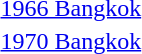<table>
<tr>
<td><a href='#'>1966 Bangkok</a></td>
<td></td>
<td></td>
<td></td>
</tr>
<tr>
<td><a href='#'>1970 Bangkok</a></td>
<td></td>
<td></td>
<td></td>
</tr>
</table>
